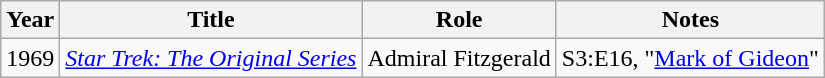<table class="wikitable">
<tr>
<th>Year</th>
<th>Title</th>
<th>Role</th>
<th>Notes</th>
</tr>
<tr>
<td>1969</td>
<td><em><a href='#'>Star Trek: The Original Series</a></em></td>
<td>Admiral Fitzgerald</td>
<td>S3:E16, "<a href='#'>Mark of Gideon</a>"</td>
</tr>
</table>
